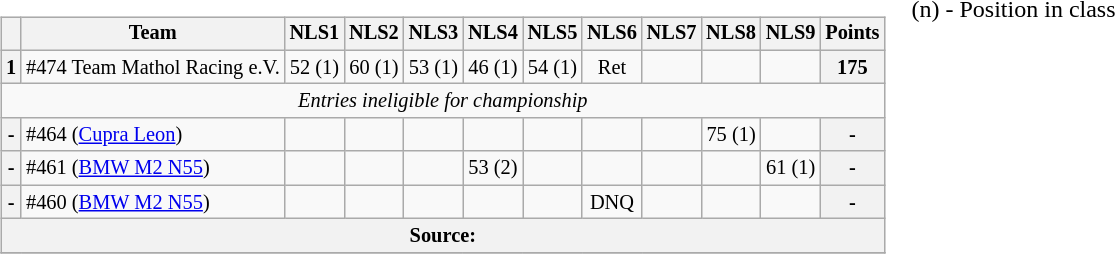<table>
<tr>
<td valign="top"><br><table class="wikitable" style="font-size:85%; text-align:center;">
<tr>
<th></th>
<th>Team</th>
<th>NLS1</th>
<th>NLS2</th>
<th>NLS3</th>
<th>NLS4</th>
<th>NLS5</th>
<th>NLS6</th>
<th>NLS7</th>
<th>NLS8</th>
<th>NLS9</th>
<th>Points</th>
</tr>
<tr>
<th>1</th>
<td align=left> #474 Team Mathol Racing e.V.</td>
<td> 52 (1)</td>
<td> 60 (1)</td>
<td> 53 (1)</td>
<td> 46 (1)</td>
<td> 54 (1)</td>
<td> Ret</td>
<td></td>
<td></td>
<td></td>
<th>175</th>
</tr>
<tr>
<td colspan=12><em>Entries ineligible for championship</em></td>
</tr>
<tr>
<th>-</th>
<td align=left> #464 (<a href='#'>Cupra Leon</a>)</td>
<td></td>
<td></td>
<td></td>
<td></td>
<td></td>
<td></td>
<td></td>
<td> 75 (1)</td>
<td></td>
<th>-</th>
</tr>
<tr>
<th>-</th>
<td align=left> #461 (<a href='#'>BMW M2 N55</a>)</td>
<td></td>
<td></td>
<td></td>
<td> 53 (2)</td>
<td></td>
<td></td>
<td></td>
<td></td>
<td> 61 (1)</td>
<th>-</th>
</tr>
<tr>
<th>-</th>
<td align=left> #460 (<a href='#'>BMW M2 N55</a>)</td>
<td></td>
<td></td>
<td></td>
<td></td>
<td></td>
<td> DNQ</td>
<td></td>
<td></td>
<td></td>
<th>-</th>
</tr>
<tr>
<th colspan="13">Source: </th>
</tr>
<tr>
</tr>
</table>
</td>
<td valign="top"><br>
<span>(n) - Position in class</span></td>
</tr>
</table>
